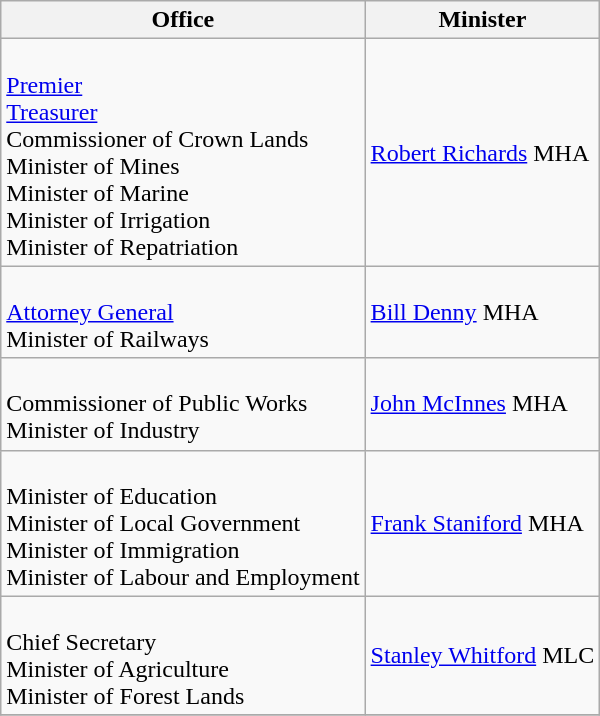<table class="wikitable">
<tr>
<th>Office</th>
<th>Minister</th>
</tr>
<tr>
<td><br><a href='#'>Premier</a><br>
<a href='#'>Treasurer</a><br>
Commissioner of Crown Lands<br>
Minister of Mines<br>
Minister of Marine<br>
Minister of Irrigation<br>
Minister of Repatriation</td>
<td><a href='#'>Robert Richards</a> MHA</td>
</tr>
<tr>
<td><br><a href='#'>Attorney General</a><br>
Minister of Railways<br></td>
<td><a href='#'>Bill Denny</a> MHA</td>
</tr>
<tr>
<td><br>Commissioner of Public Works<br>
Minister of Industry<br></td>
<td><a href='#'>John McInnes</a> MHA</td>
</tr>
<tr>
<td><br>Minister of Education<br>
Minister of Local Government<br>
Minister of Immigration<br>
Minister of Labour and Employment<br></td>
<td><a href='#'>Frank Staniford</a> MHA</td>
</tr>
<tr>
<td><br>Chief Secretary<br>
Minister of Agriculture<br>
Minister of Forest Lands<br></td>
<td><a href='#'>Stanley Whitford</a> MLC</td>
</tr>
<tr>
</tr>
</table>
